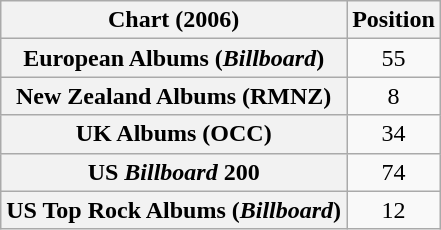<table class="wikitable plainrowheaders sortable">
<tr>
<th>Chart (2006)</th>
<th>Position</th>
</tr>
<tr>
<th scope="row">European Albums (<em>Billboard</em>)</th>
<td style="text-align:center;">55</td>
</tr>
<tr>
<th scope="row">New Zealand Albums (RMNZ)</th>
<td style="text-align:center;">8</td>
</tr>
<tr>
<th scope="row">UK Albums (OCC)</th>
<td style="text-align:center;">34</td>
</tr>
<tr>
<th scope="row">US <em>Billboard</em> 200</th>
<td style="text-align:center;">74</td>
</tr>
<tr>
<th scope="row">US Top Rock Albums (<em>Billboard</em>)</th>
<td style="text-align:center;">12</td>
</tr>
</table>
